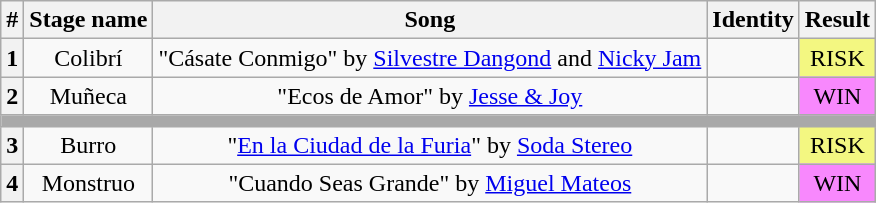<table class="wikitable plainrowheaders" style="text-align: center">
<tr>
<th>#</th>
<th>Stage name</th>
<th>Song</th>
<th>Identity</th>
<th>Result</th>
</tr>
<tr>
<th>1</th>
<td>Colibrí</td>
<td>"Cásate Conmigo" by <a href='#'>Silvestre Dangond</a> and <a href='#'>Nicky Jam</a></td>
<td></td>
<td bgcolor=#F3F781>RISK</td>
</tr>
<tr>
<th>2</th>
<td>Muñeca</td>
<td>"Ecos de Amor" by <a href='#'>Jesse & Joy</a></td>
<td></td>
<td bgcolor=#F888FD>WIN</td>
</tr>
<tr>
<td colspan="5" style="background:darkgray"></td>
</tr>
<tr>
<th>3</th>
<td>Burro</td>
<td>"<a href='#'>En la Ciudad de la Furia</a>" by <a href='#'>Soda Stereo</a></td>
<td></td>
<td bgcolor=#F3F781>RISK</td>
</tr>
<tr>
<th>4</th>
<td>Monstruo</td>
<td>"Cuando Seas Grande" by <a href='#'>Miguel Mateos</a></td>
<td></td>
<td bgcolor=#F888FD>WIN</td>
</tr>
</table>
